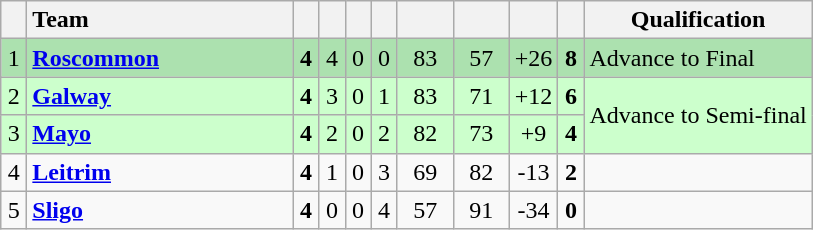<table class="wikitable">
<tr>
<th width="10"></th>
<th width="170" style="text-align:left;">Team</th>
<th width="10"></th>
<th width="10"></th>
<th width="10"></th>
<th width="10"></th>
<th width="30"></th>
<th width="30"></th>
<th width="10"></th>
<th width="10"></th>
<th>Qualification</th>
</tr>
<tr style="background:#ace1af">
<td align="center">1</td>
<td align="left"><strong> <a href='#'>Roscommon</a></strong></td>
<td align="center"><strong>4</strong></td>
<td align="center">4</td>
<td align="center">0</td>
<td align="center">0</td>
<td align="center">83</td>
<td align="center">57</td>
<td align="center">+26</td>
<td align="center"><strong>8</strong></td>
<td>Advance to Final</td>
</tr>
<tr style="background:#ccffcc">
<td align="center">2</td>
<td align="left"><strong> <a href='#'>Galway</a></strong></td>
<td align="center"><strong>4</strong></td>
<td align="center">3</td>
<td align="center">0</td>
<td align="center">1</td>
<td align="center">83</td>
<td align="center">71</td>
<td align="center">+12</td>
<td align="center"><strong>6</strong></td>
<td rowspan="2">Advance to Semi-final</td>
</tr>
<tr style="background:#ccffcc">
<td align="center">3</td>
<td align="left"><strong> <a href='#'>Mayo</a></strong></td>
<td align="center"><strong>4</strong></td>
<td align="center">2</td>
<td align="center">0</td>
<td align="center">2</td>
<td align="center">82</td>
<td align="center">73</td>
<td align="center">+9</td>
<td align="center"><strong>4</strong></td>
</tr>
<tr>
<td align="center">4</td>
<td align="left"><strong> <a href='#'>Leitrim</a></strong></td>
<td align="center"><strong>4</strong></td>
<td align="center">1</td>
<td align="center">0</td>
<td align="center">3</td>
<td align="center">69</td>
<td align="center">82</td>
<td align="center">-13</td>
<td align="center"><strong>2</strong></td>
<td></td>
</tr>
<tr>
<td align="center">5</td>
<td align="left"><strong> <a href='#'>Sligo</a></strong></td>
<td align="center"><strong>4</strong></td>
<td align="center">0</td>
<td align="center">0</td>
<td align="center">4</td>
<td align="center">57</td>
<td align="center">91</td>
<td align="center">-34</td>
<td align="center"><strong>0</strong></td>
<td></td>
</tr>
</table>
